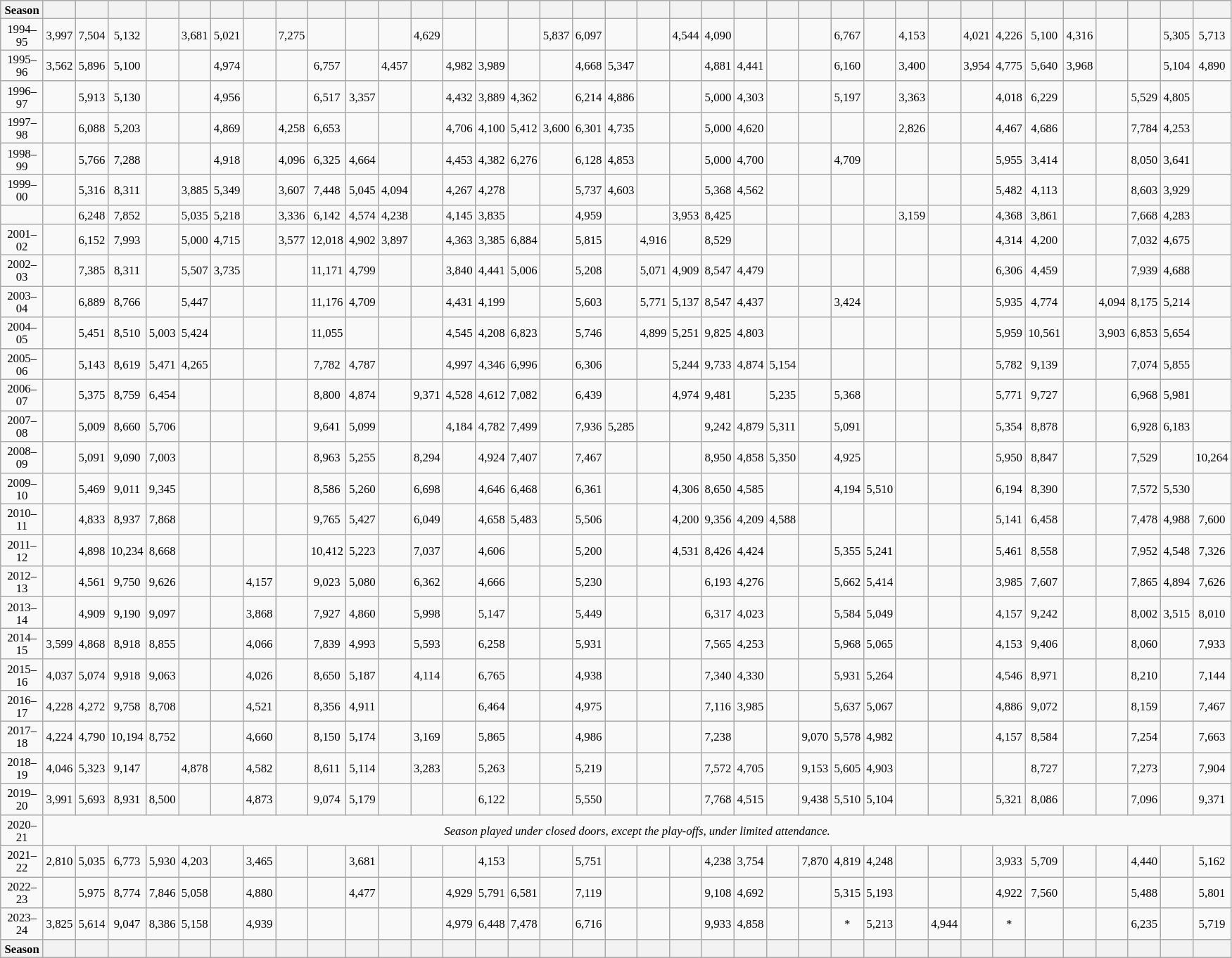<table class="wikitable mw-datatable" style="text-align:center; font-size:70%;">
<tr>
<th width=35>Season</th>
<th width=25></th>
<th width=25></th>
<th width=25></th>
<th width=25></th>
<th width=25></th>
<th width=25></th>
<th width=25></th>
<th width=25></th>
<th width=25></th>
<th width=25></th>
<th width=25></th>
<th width=25></th>
<th width=25><br></th>
<th width=25></th>
<th width=25><br></th>
<th width=25></th>
<th width=25></th>
<th width=25></th>
<th width=25></th>
<th width=25></th>
<th width=25></th>
<th width=25></th>
<th width=25></th>
<th width=25></th>
<th width=25></th>
<th width=25></th>
<th width=25></th>
<th width=25></th>
<th width=25></th>
<th width=25></th>
<th width=25></th>
<th width=25></th>
<th width=25></th>
<th width=25></th>
<th width=25></th>
<th width=25><br></th>
</tr>
<tr>
<td>1994–95</td>
<td>3,997</td>
<td>7,504</td>
<td>5,132</td>
<td></td>
<td>3,681</td>
<td>5,021</td>
<td></td>
<td>7,275</td>
<td></td>
<td></td>
<td></td>
<td>4,629</td>
<td></td>
<td></td>
<td></td>
<td>5,837</td>
<td>6,097</td>
<td></td>
<td></td>
<td>4,544</td>
<td>4,090</td>
<td></td>
<td></td>
<td></td>
<td>6,767</td>
<td></td>
<td>4,153</td>
<td></td>
<td>4,021</td>
<td>4,226</td>
<td>5,100</td>
<td>4,316</td>
<td></td>
<td></td>
<td>5,305</td>
<td>5,713</td>
</tr>
<tr>
<td>1995–96</td>
<td>3,562</td>
<td>5,896</td>
<td>5,100</td>
<td></td>
<td></td>
<td>4,974</td>
<td></td>
<td></td>
<td>6,757</td>
<td></td>
<td>4,457</td>
<td></td>
<td>4,982</td>
<td>3,989</td>
<td></td>
<td></td>
<td>4,668</td>
<td>5,347</td>
<td></td>
<td></td>
<td>4,881</td>
<td>4,441</td>
<td></td>
<td></td>
<td>6,160</td>
<td></td>
<td>3,400</td>
<td></td>
<td>3,954</td>
<td>4,775</td>
<td>5,640</td>
<td>3,968</td>
<td></td>
<td></td>
<td>5,104</td>
<td>4,890</td>
</tr>
<tr>
<td>1996–97</td>
<td></td>
<td>5,913</td>
<td>5,130</td>
<td></td>
<td></td>
<td>4,956</td>
<td></td>
<td></td>
<td>6,517</td>
<td>3,357</td>
<td></td>
<td></td>
<td>4,432</td>
<td>3,889</td>
<td>4,362</td>
<td></td>
<td>6,214</td>
<td>4,886</td>
<td></td>
<td></td>
<td>5,000</td>
<td>4,303</td>
<td></td>
<td></td>
<td>5,197</td>
<td></td>
<td>3,363</td>
<td></td>
<td></td>
<td>4,018</td>
<td>6,229</td>
<td></td>
<td></td>
<td>5,529</td>
<td>4,805</td>
<td></td>
</tr>
<tr>
<td>1997–98</td>
<td></td>
<td>6,088</td>
<td>5,203</td>
<td></td>
<td></td>
<td>4,869</td>
<td></td>
<td>4,258</td>
<td>6,653</td>
<td></td>
<td></td>
<td></td>
<td>4,706</td>
<td>4,100</td>
<td>5,412</td>
<td>3,600</td>
<td>6,301</td>
<td>4,735</td>
<td></td>
<td></td>
<td>5,000</td>
<td>4,620</td>
<td></td>
<td></td>
<td></td>
<td></td>
<td>2,826</td>
<td></td>
<td></td>
<td>4,467</td>
<td>4,686</td>
<td></td>
<td></td>
<td>7,784</td>
<td>4,253</td>
<td></td>
</tr>
<tr>
<td>1998–99</td>
<td></td>
<td>5,766</td>
<td>7,288</td>
<td></td>
<td></td>
<td>4,918</td>
<td></td>
<td>4,096</td>
<td>6,325</td>
<td>4,664</td>
<td></td>
<td></td>
<td>4,453</td>
<td>4,382</td>
<td>6,276</td>
<td></td>
<td>6,128</td>
<td>4,853</td>
<td></td>
<td></td>
<td>5,000</td>
<td>4,700</td>
<td></td>
<td></td>
<td>4,709</td>
<td></td>
<td></td>
<td></td>
<td></td>
<td>5,955</td>
<td>3,414</td>
<td></td>
<td></td>
<td>8,050</td>
<td>3,641</td>
<td></td>
</tr>
<tr>
<td>1999–00</td>
<td></td>
<td>5,316</td>
<td>8,311</td>
<td></td>
<td>3,885</td>
<td>5,349</td>
<td></td>
<td>3,607</td>
<td>7,448</td>
<td>5,045</td>
<td>4,094</td>
<td></td>
<td>4,267</td>
<td>4,278</td>
<td></td>
<td></td>
<td>5,737</td>
<td>4,603</td>
<td></td>
<td></td>
<td>5,368</td>
<td>4,562</td>
<td></td>
<td></td>
<td></td>
<td></td>
<td></td>
<td></td>
<td></td>
<td>5,482</td>
<td>4,113</td>
<td></td>
<td></td>
<td>8,603</td>
<td>3,929</td>
<td></td>
</tr>
<tr>
<td></td>
<td></td>
<td>6,248</td>
<td>7,852</td>
<td></td>
<td>5,035</td>
<td>5,218</td>
<td></td>
<td>3,336</td>
<td>6,142</td>
<td>4,574</td>
<td>4,238</td>
<td></td>
<td>4,145</td>
<td>3,835</td>
<td></td>
<td></td>
<td>4,959</td>
<td></td>
<td></td>
<td>3,953</td>
<td>8,425</td>
<td></td>
<td></td>
<td></td>
<td></td>
<td></td>
<td>3,159</td>
<td></td>
<td></td>
<td>4,368</td>
<td>3,861</td>
<td></td>
<td></td>
<td>7,668</td>
<td>4,283</td>
<td></td>
</tr>
<tr>
<td>2001–02</td>
<td></td>
<td>6,152</td>
<td>7,993</td>
<td></td>
<td>5,000</td>
<td>4,715</td>
<td></td>
<td>3,577</td>
<td>12,018</td>
<td>4,902</td>
<td>3,897</td>
<td></td>
<td>4,363</td>
<td>3,385</td>
<td>6,884</td>
<td></td>
<td>5,815</td>
<td></td>
<td>4,916</td>
<td></td>
<td>8,529</td>
<td></td>
<td></td>
<td></td>
<td></td>
<td></td>
<td></td>
<td></td>
<td></td>
<td>4,314</td>
<td>4,200</td>
<td></td>
<td></td>
<td>7,032</td>
<td>4,675</td>
<td></td>
</tr>
<tr>
<td>2002–03</td>
<td></td>
<td>7,385</td>
<td>8,311</td>
<td></td>
<td>5,507</td>
<td>3,735</td>
<td></td>
<td></td>
<td>11,171</td>
<td>4,799</td>
<td></td>
<td></td>
<td>3,840</td>
<td>4,441</td>
<td>5,006</td>
<td></td>
<td>5,208</td>
<td></td>
<td>5,071</td>
<td>4,909</td>
<td>8,547</td>
<td>4,479</td>
<td></td>
<td></td>
<td></td>
<td></td>
<td></td>
<td></td>
<td></td>
<td>6,306</td>
<td>4,459</td>
<td></td>
<td></td>
<td>7,939</td>
<td>4,688</td>
<td></td>
</tr>
<tr>
<td>2003–04</td>
<td></td>
<td>6,889</td>
<td>8,766</td>
<td></td>
<td>5,447</td>
<td></td>
<td></td>
<td></td>
<td>11,176</td>
<td>4,709</td>
<td></td>
<td></td>
<td>4,431</td>
<td>4,199</td>
<td></td>
<td></td>
<td>5,603</td>
<td></td>
<td>5,771</td>
<td>5,137</td>
<td>8,547</td>
<td>4,437</td>
<td></td>
<td></td>
<td>3,424</td>
<td></td>
<td></td>
<td></td>
<td></td>
<td>5,935</td>
<td>4,774</td>
<td></td>
<td>4,094</td>
<td>8,175</td>
<td>5,214</td>
<td></td>
</tr>
<tr>
<td>2004–05</td>
<td></td>
<td>5,451</td>
<td>8,510</td>
<td>5,003</td>
<td>5,424</td>
<td></td>
<td></td>
<td></td>
<td>11,055</td>
<td></td>
<td></td>
<td></td>
<td>4,545</td>
<td>4,208</td>
<td>6,823</td>
<td></td>
<td>5,746</td>
<td></td>
<td>4,899</td>
<td>5,251</td>
<td>9,825</td>
<td>4,803</td>
<td></td>
<td></td>
<td></td>
<td></td>
<td></td>
<td></td>
<td></td>
<td>5,959</td>
<td>10,561</td>
<td></td>
<td>3,903</td>
<td>6,853</td>
<td>5,654</td>
<td></td>
</tr>
<tr>
<td>2005–06</td>
<td></td>
<td>5,143</td>
<td>8,619</td>
<td>5,471</td>
<td>4,265</td>
<td></td>
<td></td>
<td></td>
<td>7,782</td>
<td>4,787</td>
<td></td>
<td></td>
<td>4,997</td>
<td>4,346</td>
<td>6,996</td>
<td></td>
<td>6,306</td>
<td></td>
<td></td>
<td>5,244</td>
<td>9,733</td>
<td>4,874</td>
<td>5,154</td>
<td></td>
<td></td>
<td></td>
<td></td>
<td></td>
<td></td>
<td>5,782</td>
<td>9,139</td>
<td></td>
<td></td>
<td>7,074</td>
<td>5,855</td>
<td></td>
</tr>
<tr>
<td>2006–07</td>
<td></td>
<td>5,375</td>
<td>8,759</td>
<td>6,454</td>
<td></td>
<td></td>
<td></td>
<td></td>
<td>8,800</td>
<td>4,874</td>
<td></td>
<td>9,371</td>
<td>4,528</td>
<td>4,612</td>
<td>7,082</td>
<td></td>
<td>6,439</td>
<td></td>
<td></td>
<td>4,974</td>
<td>9,481</td>
<td></td>
<td>5,235</td>
<td></td>
<td>5,368</td>
<td></td>
<td></td>
<td></td>
<td></td>
<td>5,771</td>
<td>9,727</td>
<td></td>
<td></td>
<td>6,968</td>
<td>5,981</td>
<td></td>
</tr>
<tr>
<td>2007–08</td>
<td></td>
<td>5,009</td>
<td>8,660</td>
<td>5,706</td>
<td></td>
<td></td>
<td></td>
<td></td>
<td>9,641</td>
<td>5,099</td>
<td></td>
<td></td>
<td>4,184</td>
<td>4,782</td>
<td>7,499</td>
<td></td>
<td>7,936</td>
<td>5,285</td>
<td></td>
<td></td>
<td>9,242</td>
<td>4,879</td>
<td>5,311</td>
<td></td>
<td>5,091</td>
<td></td>
<td></td>
<td></td>
<td></td>
<td>5,354</td>
<td>8,878</td>
<td></td>
<td></td>
<td>6,928</td>
<td>6,183</td>
<td></td>
</tr>
<tr>
<td>2008–09</td>
<td></td>
<td>5,091</td>
<td>9,090</td>
<td>7,003</td>
<td></td>
<td></td>
<td></td>
<td></td>
<td>8,963</td>
<td>5,255</td>
<td></td>
<td>8,294</td>
<td></td>
<td>4,924</td>
<td>7,407</td>
<td></td>
<td>7,467</td>
<td></td>
<td></td>
<td></td>
<td>8,950</td>
<td>4,858</td>
<td>5,350</td>
<td></td>
<td>4,925</td>
<td></td>
<td></td>
<td></td>
<td></td>
<td>5,950</td>
<td>8,847</td>
<td></td>
<td></td>
<td>7,529</td>
<td></td>
<td>10,264</td>
</tr>
<tr>
<td>2009–10</td>
<td></td>
<td>5,469</td>
<td>9,011</td>
<td>9,345</td>
<td></td>
<td></td>
<td></td>
<td></td>
<td>8,586</td>
<td>5,260</td>
<td></td>
<td>6,698</td>
<td></td>
<td>4,646</td>
<td>6,468</td>
<td></td>
<td>6,361</td>
<td></td>
<td></td>
<td>4,306</td>
<td>8,650</td>
<td>4,585</td>
<td></td>
<td></td>
<td>4,194</td>
<td>5,510</td>
<td></td>
<td></td>
<td></td>
<td>6,194</td>
<td>8,390</td>
<td></td>
<td></td>
<td>7,572</td>
<td>5,530</td>
<td></td>
</tr>
<tr>
<td>2010–11</td>
<td></td>
<td>4,833</td>
<td>8,937</td>
<td>7,868</td>
<td></td>
<td></td>
<td></td>
<td></td>
<td>9,765</td>
<td>5,427</td>
<td></td>
<td>6,049</td>
<td></td>
<td>4,658</td>
<td>5,483</td>
<td></td>
<td>5,506</td>
<td></td>
<td></td>
<td>4,200</td>
<td>9,356</td>
<td>4,209</td>
<td>4,588</td>
<td></td>
<td></td>
<td></td>
<td></td>
<td></td>
<td></td>
<td>5,141</td>
<td>6,458</td>
<td></td>
<td></td>
<td>7,478</td>
<td>4,988</td>
<td>7,600</td>
</tr>
<tr>
<td>2011–12</td>
<td></td>
<td>4,898</td>
<td>10,234</td>
<td>8,668</td>
<td></td>
<td></td>
<td></td>
<td></td>
<td>10,412</td>
<td>5,223</td>
<td></td>
<td>7,037</td>
<td></td>
<td>4,606</td>
<td></td>
<td></td>
<td>5,200</td>
<td></td>
<td></td>
<td>4,531</td>
<td>8,426</td>
<td>4,424</td>
<td></td>
<td></td>
<td>5,355</td>
<td>5,241</td>
<td></td>
<td></td>
<td></td>
<td>5,461</td>
<td>8,558</td>
<td></td>
<td></td>
<td>7,952</td>
<td>4,548</td>
<td>7,326</td>
</tr>
<tr>
<td>2012–13</td>
<td></td>
<td>4,561</td>
<td>9,750</td>
<td>9,626</td>
<td></td>
<td></td>
<td>4,157</td>
<td></td>
<td>9,023</td>
<td>5,080</td>
<td></td>
<td>6,362</td>
<td></td>
<td>4,666</td>
<td></td>
<td></td>
<td>5,230</td>
<td></td>
<td></td>
<td></td>
<td>6,193</td>
<td>4,276</td>
<td></td>
<td></td>
<td>5,662</td>
<td>5,414</td>
<td></td>
<td></td>
<td></td>
<td>3,985</td>
<td>7,607</td>
<td></td>
<td></td>
<td>7,865</td>
<td>4,894</td>
<td>7,626</td>
</tr>
<tr>
<td>2013–14</td>
<td></td>
<td>4,909</td>
<td>9,190</td>
<td>9,097</td>
<td></td>
<td></td>
<td>3,868</td>
<td></td>
<td>7,927</td>
<td>4,860</td>
<td></td>
<td>5,998</td>
<td></td>
<td>5,147</td>
<td></td>
<td></td>
<td>5,449</td>
<td></td>
<td></td>
<td></td>
<td>6,317</td>
<td>4,023</td>
<td></td>
<td></td>
<td>5,584</td>
<td>5,049</td>
<td></td>
<td></td>
<td></td>
<td>4,157</td>
<td>9,242</td>
<td></td>
<td></td>
<td>8,002</td>
<td>3,515</td>
<td>8,010</td>
</tr>
<tr>
<td>2014–15</td>
<td>3,599</td>
<td>4,868</td>
<td>8,918</td>
<td>8,855</td>
<td></td>
<td></td>
<td>4,066</td>
<td></td>
<td>7,839</td>
<td>4,993</td>
<td></td>
<td>5,593</td>
<td></td>
<td>6,258</td>
<td></td>
<td></td>
<td>5,931</td>
<td></td>
<td></td>
<td></td>
<td>7,565</td>
<td>4,253</td>
<td></td>
<td></td>
<td>5,968</td>
<td>5,065</td>
<td></td>
<td></td>
<td></td>
<td>4,153</td>
<td>9,406</td>
<td></td>
<td></td>
<td>8,060</td>
<td></td>
<td>7,933</td>
</tr>
<tr>
<td>2015–16</td>
<td>4,037</td>
<td>5,074</td>
<td>9,918</td>
<td>9,063</td>
<td></td>
<td></td>
<td>4,026</td>
<td></td>
<td>8,650</td>
<td>5,187</td>
<td></td>
<td>4,114</td>
<td></td>
<td>6,765</td>
<td></td>
<td></td>
<td>4,938</td>
<td></td>
<td></td>
<td></td>
<td>7,340</td>
<td>4,330</td>
<td></td>
<td></td>
<td>5,931</td>
<td>5,264</td>
<td></td>
<td></td>
<td></td>
<td>4,546</td>
<td>8,971</td>
<td></td>
<td></td>
<td>8,210</td>
<td></td>
<td>7,144</td>
</tr>
<tr>
<td>2016–17</td>
<td>4,228</td>
<td>4,272</td>
<td>9,758</td>
<td>8,708</td>
<td></td>
<td></td>
<td>4,521</td>
<td></td>
<td>8,356</td>
<td>4,911</td>
<td></td>
<td></td>
<td></td>
<td>6,464</td>
<td></td>
<td></td>
<td>4,975</td>
<td></td>
<td></td>
<td></td>
<td>7,116</td>
<td>3,985</td>
<td></td>
<td></td>
<td>5,637</td>
<td>5,067</td>
<td></td>
<td></td>
<td></td>
<td>4,886</td>
<td>9,072</td>
<td></td>
<td></td>
<td>8,159</td>
<td></td>
<td>7,467</td>
</tr>
<tr>
<td>2017–18</td>
<td>4,224</td>
<td>4,790</td>
<td>10,194</td>
<td>8,752</td>
<td></td>
<td></td>
<td>4,660</td>
<td></td>
<td>8,150</td>
<td>5,174</td>
<td></td>
<td>3,169</td>
<td></td>
<td>5,865</td>
<td></td>
<td></td>
<td>4,986</td>
<td></td>
<td></td>
<td></td>
<td>7,238</td>
<td></td>
<td></td>
<td>9,070</td>
<td>5,578</td>
<td>4,982</td>
<td></td>
<td></td>
<td></td>
<td>4,157</td>
<td>8,584</td>
<td></td>
<td></td>
<td>7,254</td>
<td></td>
<td>7,663</td>
</tr>
<tr>
<td>2018–19</td>
<td>4,046</td>
<td>5,323</td>
<td>9,147</td>
<td></td>
<td>4,878</td>
<td></td>
<td>4,582</td>
<td></td>
<td>8,611</td>
<td>5,114</td>
<td></td>
<td>3,283</td>
<td></td>
<td>5,263</td>
<td></td>
<td></td>
<td>5,219</td>
<td></td>
<td></td>
<td></td>
<td>7,572</td>
<td>4,705</td>
<td></td>
<td>9,153</td>
<td>5,605</td>
<td>4,903</td>
<td></td>
<td></td>
<td></td>
<td></td>
<td>8,727</td>
<td></td>
<td></td>
<td>7,273</td>
<td></td>
<td>7,904</td>
</tr>
<tr>
<td>2019–20</td>
<td>3,991</td>
<td>5,693</td>
<td>8,931</td>
<td>8,500</td>
<td></td>
<td></td>
<td>4,873</td>
<td></td>
<td>9,074</td>
<td>5,179</td>
<td></td>
<td></td>
<td></td>
<td>6,122</td>
<td></td>
<td></td>
<td>5,550</td>
<td></td>
<td></td>
<td></td>
<td>7,768</td>
<td>4,515</td>
<td></td>
<td>9,438</td>
<td>5,510</td>
<td>5,104</td>
<td></td>
<td></td>
<td></td>
<td>5,321</td>
<td>8,086</td>
<td></td>
<td></td>
<td>7,096</td>
<td></td>
<td>9,371</td>
</tr>
<tr>
<td>2020–21</td>
<td colspan=38><em>Season played under closed doors, except the play-offs, under limited attendance.</em></td>
</tr>
<tr>
<td>2021–22</td>
<td>2,810</td>
<td>5,035</td>
<td>6,773</td>
<td>5,930</td>
<td>4,203</td>
<td></td>
<td>3,465</td>
<td></td>
<td></td>
<td>3,681</td>
<td></td>
<td></td>
<td></td>
<td>4,153</td>
<td></td>
<td></td>
<td>5,751</td>
<td></td>
<td></td>
<td></td>
<td>4,238</td>
<td>3,754</td>
<td></td>
<td>7,870</td>
<td>4,819</td>
<td>4,248</td>
<td></td>
<td></td>
<td></td>
<td>3,933</td>
<td>5,709</td>
<td></td>
<td></td>
<td>4,440</td>
<td></td>
<td>5,162</td>
</tr>
<tr>
<td>2022–23</td>
<td></td>
<td>5,975</td>
<td>8,774</td>
<td>7,846</td>
<td>5,058</td>
<td></td>
<td>4,880</td>
<td></td>
<td></td>
<td>4,477</td>
<td></td>
<td></td>
<td>4,929</td>
<td>5,791</td>
<td>6,581</td>
<td></td>
<td>7,119</td>
<td></td>
<td></td>
<td></td>
<td>9,108</td>
<td>4,692</td>
<td></td>
<td></td>
<td>5,315</td>
<td>5,193</td>
<td></td>
<td></td>
<td></td>
<td>4,922</td>
<td>7,560</td>
<td></td>
<td></td>
<td>5,488</td>
<td></td>
<td>5,801</td>
</tr>
<tr>
<td>2023–24</td>
<td>3,825</td>
<td>5,614</td>
<td>9,047</td>
<td>8,386</td>
<td>5,158</td>
<td></td>
<td>4,939</td>
<td></td>
<td></td>
<td></td>
<td></td>
<td></td>
<td>4,979</td>
<td>6,448</td>
<td>7,478</td>
<td></td>
<td>6,716</td>
<td></td>
<td></td>
<td></td>
<td>9,933</td>
<td>4,858</td>
<td></td>
<td></td>
<td>*</td>
<td>5,213</td>
<td></td>
<td>4,944</td>
<td></td>
<td>*</td>
<td></td>
<td></td>
<td></td>
<td>6,235</td>
<td></td>
<td>5,719</td>
</tr>
<tr>
<th width="35">Season</th>
<th width=25></th>
<th width=25></th>
<th width=25></th>
<th width=25></th>
<th width=25></th>
<th width=25></th>
<th width=25></th>
<th width=25></th>
<th width=25></th>
<th width=25></th>
<th width=25></th>
<th width=25></th>
<th width=25><br></th>
<th width=25></th>
<th width=25><br></th>
<th width=25></th>
<th width=25></th>
<th width=25></th>
<th width=25></th>
<th width=25></th>
<th width=25></th>
<th width=25></th>
<th width=25></th>
<th width=25></th>
<th width=25></th>
<th width=25></th>
<th width=25></th>
<th width=25></th>
<th width=25></th>
<th width=25></th>
<th width=25></th>
<th width=25></th>
<th width=25></th>
<th width=25></th>
<th width=25></th>
<th width=25><br></th>
</tr>
</table>
